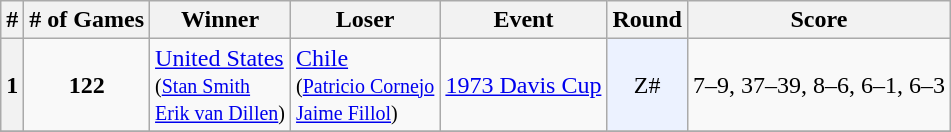<table class="sortable wikitable">
<tr>
<th>#</th>
<th># of Games</th>
<th>Winner</th>
<th>Loser</th>
<th>Event</th>
<th>Round</th>
<th>Score</th>
</tr>
<tr>
<th>1</th>
<td style="text-align:center"><strong>122</strong></td>
<td> <a href='#'>United States</a><br><small>(<a href='#'>Stan Smith</a><br><a href='#'>Erik van Dillen</a>)</small></td>
<td> <a href='#'>Chile</a><br><small>(<a href='#'>Patricio Cornejo</a><br><a href='#'>Jaime Fillol</a>)</small></td>
<td><a href='#'>1973 Davis Cup</a></td>
<td style="background:#ecf2ff; text-align:center;">Z#</td>
<td>7–9, 37–39, 8–6, 6–1, 6–3</td>
</tr>
<tr>
</tr>
</table>
